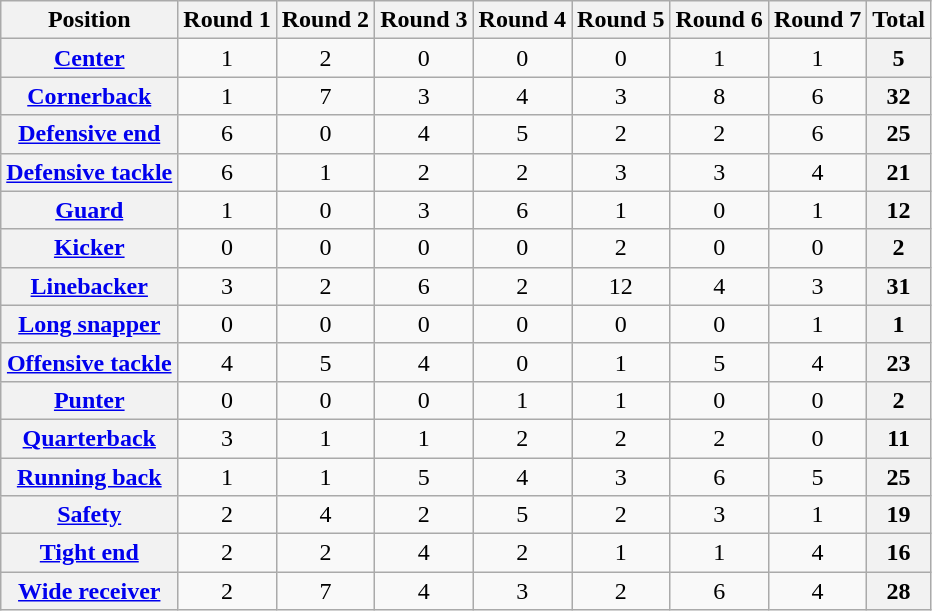<table class="wikitable sortable" style="text-align:center">
<tr>
<th>Position</th>
<th>Round 1</th>
<th>Round 2</th>
<th>Round 3</th>
<th>Round 4</th>
<th>Round 5</th>
<th>Round 6</th>
<th>Round 7</th>
<th>Total</th>
</tr>
<tr>
<th><a href='#'>Center</a></th>
<td>1</td>
<td>2</td>
<td>0</td>
<td>0</td>
<td>0</td>
<td>1</td>
<td>1</td>
<td style="background:#f2f2f2;text-align:center"><strong>5</strong></td>
</tr>
<tr>
<th><a href='#'>Cornerback</a></th>
<td>1</td>
<td>7</td>
<td>3</td>
<td>4</td>
<td>3</td>
<td>8</td>
<td>6</td>
<td style="background:#f2f2f2;text-align:center"><strong>32</strong></td>
</tr>
<tr>
<th><a href='#'>Defensive end</a></th>
<td>6</td>
<td>0</td>
<td>4</td>
<td>5</td>
<td>2</td>
<td>2</td>
<td>6</td>
<td style="background:#f2f2f2;text-align:center"><strong>25</strong></td>
</tr>
<tr>
<th><a href='#'>Defensive tackle</a></th>
<td>6</td>
<td>1</td>
<td>2</td>
<td>2</td>
<td>3</td>
<td>3</td>
<td>4</td>
<td style="background:#f2f2f2;text-align:center"><strong>21</strong></td>
</tr>
<tr>
<th><a href='#'>Guard</a></th>
<td>1</td>
<td>0</td>
<td>3</td>
<td>6</td>
<td>1</td>
<td>0</td>
<td>1</td>
<td style="background:#f2f2f2;text-align:center"><strong>12</strong></td>
</tr>
<tr>
<th><a href='#'>Kicker</a></th>
<td>0</td>
<td>0</td>
<td>0</td>
<td>0</td>
<td>2</td>
<td>0</td>
<td>0</td>
<td style="background:#f2f2f2;text-align:center"><strong>2</strong></td>
</tr>
<tr>
<th><a href='#'>Linebacker</a></th>
<td>3</td>
<td>2</td>
<td>6</td>
<td>2</td>
<td>12</td>
<td>4</td>
<td>3</td>
<td style="background:#f2f2f2;text-align:center"><strong>31</strong></td>
</tr>
<tr>
<th><a href='#'>Long snapper</a></th>
<td>0</td>
<td>0</td>
<td>0</td>
<td>0</td>
<td>0</td>
<td>0</td>
<td>1</td>
<td style="background:#f2f2f2;text-align:center"><strong>1</strong></td>
</tr>
<tr>
<th><a href='#'>Offensive tackle</a></th>
<td>4</td>
<td>5</td>
<td>4</td>
<td>0</td>
<td>1</td>
<td>5</td>
<td>4</td>
<td style="background:#f2f2f2;text-align:center"><strong>23</strong></td>
</tr>
<tr>
<th><a href='#'>Punter</a></th>
<td>0</td>
<td>0</td>
<td>0</td>
<td>1</td>
<td>1</td>
<td>0</td>
<td>0</td>
<td style="background:#f2f2f2;text-align:center"><strong>2</strong></td>
</tr>
<tr>
<th><a href='#'>Quarterback</a></th>
<td>3</td>
<td>1</td>
<td>1</td>
<td>2</td>
<td>2</td>
<td>2</td>
<td>0</td>
<td style="background:#f2f2f2;text-align:center"><strong>11</strong></td>
</tr>
<tr>
<th><a href='#'>Running back</a></th>
<td>1</td>
<td>1</td>
<td>5</td>
<td>4</td>
<td>3</td>
<td>6</td>
<td>5</td>
<td style="background:#f2f2f2;text-align:center"><strong>25</strong></td>
</tr>
<tr>
<th><a href='#'>Safety</a></th>
<td>2</td>
<td>4</td>
<td>2</td>
<td>5</td>
<td>2</td>
<td>3</td>
<td>1</td>
<td style="background:#f2f2f2;text-align:center"><strong>19</strong></td>
</tr>
<tr>
<th><a href='#'>Tight end</a></th>
<td>2</td>
<td>2</td>
<td>4</td>
<td>2</td>
<td>1</td>
<td>1</td>
<td>4</td>
<td style="background:#f2f2f2;text-align:center"><strong>16</strong></td>
</tr>
<tr>
<th><a href='#'>Wide receiver</a></th>
<td>2</td>
<td>7</td>
<td>4</td>
<td>3</td>
<td>2</td>
<td>6</td>
<td>4</td>
<td style="background:#f2f2f2;text-align:center"><strong>28</strong></td>
</tr>
</table>
